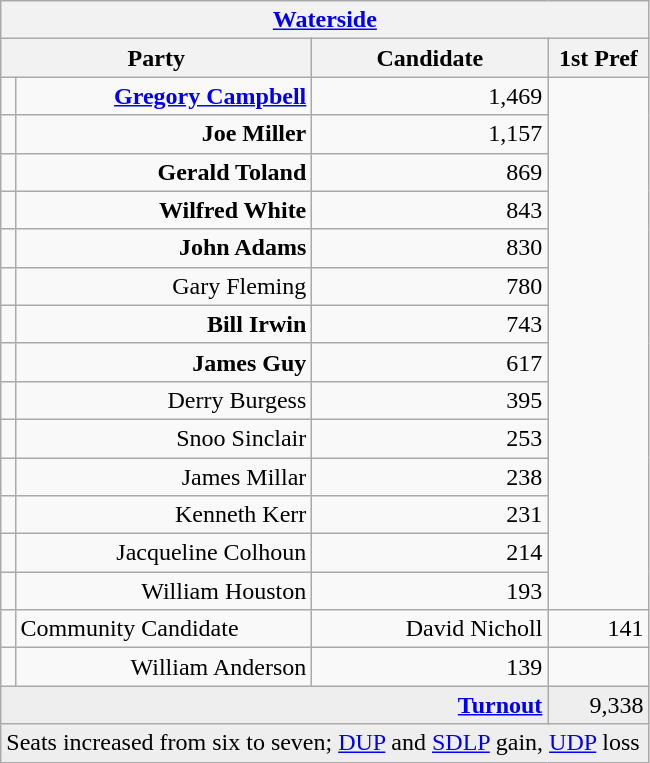<table class="wikitable">
<tr>
<th colspan="4" align="center"><a href='#'>Waterside</a></th>
</tr>
<tr>
<th colspan="2" align="center" width=200>Party</th>
<th width=150>Candidate</th>
<th width=60>1st Pref</th>
</tr>
<tr>
<td></td>
<td align="right"><strong><a href='#'>Gregory Campbell</a></strong></td>
<td align="right">1,469</td>
</tr>
<tr>
<td></td>
<td align="right"><strong>Joe Miller</strong></td>
<td align="right">1,157</td>
</tr>
<tr>
<td></td>
<td align="right"><strong>Gerald Toland</strong></td>
<td align="right">869</td>
</tr>
<tr>
<td></td>
<td align="right"><strong>Wilfred White</strong></td>
<td align="right">843</td>
</tr>
<tr>
<td></td>
<td align="right"><strong>John Adams</strong></td>
<td align="right">830</td>
</tr>
<tr>
<td></td>
<td align="right">Gary Fleming</td>
<td align="right">780</td>
</tr>
<tr>
<td></td>
<td align="right"><strong>Bill Irwin</strong></td>
<td align="right">743</td>
</tr>
<tr>
<td></td>
<td align="right"><strong>James Guy</strong></td>
<td align="right">617</td>
</tr>
<tr>
<td></td>
<td align="right">Derry Burgess</td>
<td align="right">395</td>
</tr>
<tr>
<td></td>
<td align="right">Snoo Sinclair</td>
<td align="right">253</td>
</tr>
<tr>
<td></td>
<td align="right">James Millar</td>
<td align="right">238</td>
</tr>
<tr>
<td></td>
<td align="right">Kenneth Kerr</td>
<td align="right">231</td>
</tr>
<tr>
<td></td>
<td align="right">Jacqueline Colhoun</td>
<td align="right">214</td>
</tr>
<tr>
<td></td>
<td align="right">William Houston</td>
<td align="right">193</td>
</tr>
<tr>
<td style="color:inherit;background-color: #F8F9F8"></td>
<td>Community Candidate</td>
<td align="right">David Nicholl</td>
<td align="right">141</td>
</tr>
<tr>
<td></td>
<td align="right">William Anderson</td>
<td align="right">139</td>
</tr>
<tr bgcolor="EEEEEE">
<td colspan=3 align="right"><strong><a href='#'>Turnout</a></strong></td>
<td align="right">9,338</td>
</tr>
<tr>
<td colspan=4 bgcolor="EEEEEE">Seats increased from six to seven; <a href='#'>DUP</a> and <a href='#'>SDLP</a> gain, <a href='#'>UDP</a> loss</td>
</tr>
</table>
